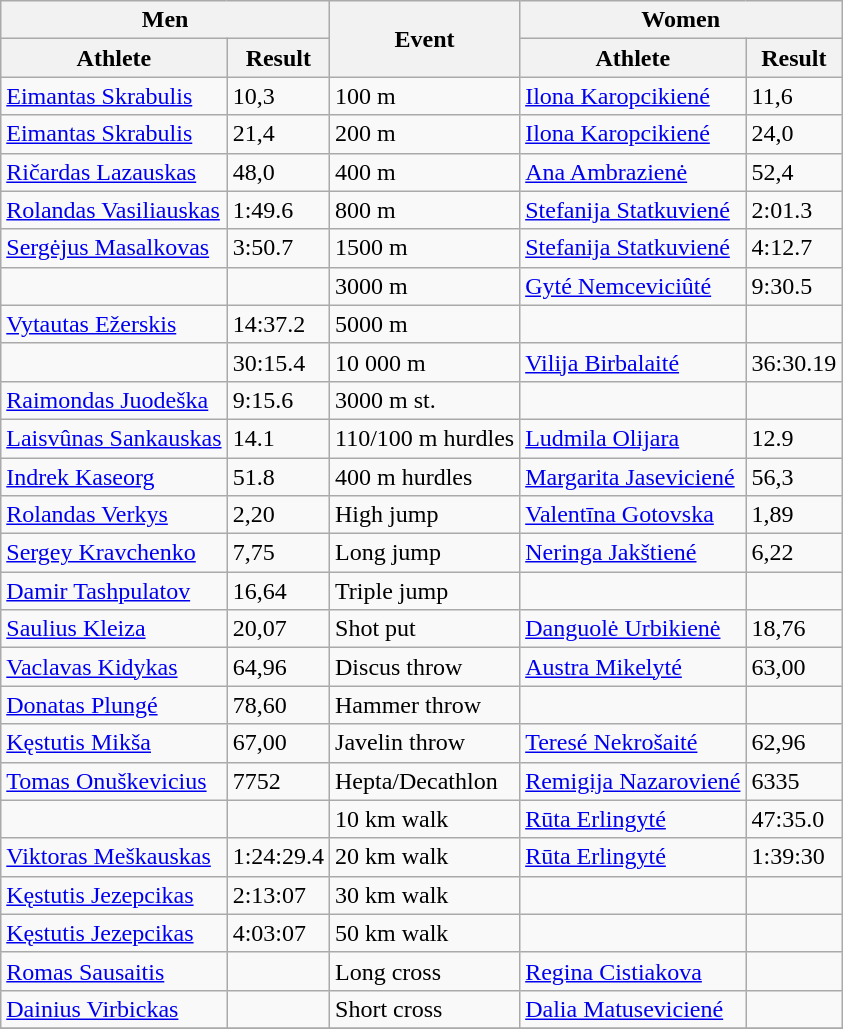<table class="wikitable">
<tr>
<th colspan="2">Men</th>
<th rowspan="2">Event</th>
<th colspan="2">Women</th>
</tr>
<tr>
<th>Athlete</th>
<th>Result</th>
<th>Athlete</th>
<th>Result</th>
</tr>
<tr>
<td><a href='#'>Eimantas Skrabulis</a></td>
<td>10,3</td>
<td>100 m</td>
<td><a href='#'>Ilona Karopcikiené</a></td>
<td>11,6</td>
</tr>
<tr>
<td><a href='#'>Eimantas Skrabulis</a></td>
<td>21,4</td>
<td>200 m</td>
<td><a href='#'>Ilona Karopcikiené</a></td>
<td>24,0</td>
</tr>
<tr>
<td><a href='#'>Ričardas Lazauskas</a></td>
<td>48,0</td>
<td>400 m</td>
<td><a href='#'>Ana Ambrazienė</a></td>
<td>52,4</td>
</tr>
<tr>
<td><a href='#'>Rolandas Vasiliauskas</a></td>
<td>1:49.6</td>
<td>800 m</td>
<td><a href='#'>Stefanija Statkuviené</a></td>
<td>2:01.3</td>
</tr>
<tr>
<td><a href='#'>Sergėjus Masalkovas</a></td>
<td>3:50.7</td>
<td>1500 m</td>
<td><a href='#'>Stefanija Statkuviené</a></td>
<td>4:12.7</td>
</tr>
<tr>
<td></td>
<td></td>
<td>3000 m</td>
<td><a href='#'>Gyté Nemceviciûté</a></td>
<td>9:30.5</td>
</tr>
<tr>
<td><a href='#'>Vytautas Ežerskis</a></td>
<td>14:37.2</td>
<td>5000 m</td>
<td></td>
<td></td>
</tr>
<tr>
<td></td>
<td>30:15.4</td>
<td>10 000 m</td>
<td><a href='#'>Vilija Birbalaité</a></td>
<td>36:30.19</td>
</tr>
<tr>
<td><a href='#'>Raimondas Juodeška</a></td>
<td>9:15.6</td>
<td>3000 m st.</td>
<td></td>
<td></td>
</tr>
<tr>
<td><a href='#'>Laisvûnas Sankauskas</a></td>
<td>14.1</td>
<td>110/100 m hurdles</td>
<td> <a href='#'>Ludmila Olijara</a></td>
<td>12.9</td>
</tr>
<tr>
<td> <a href='#'>Indrek Kaseorg</a></td>
<td>51.8</td>
<td>400 m hurdles</td>
<td><a href='#'>Margarita Jaseviciené</a></td>
<td>56,3</td>
</tr>
<tr>
<td><a href='#'>Rolandas Verkys</a></td>
<td>2,20</td>
<td>High jump</td>
<td> <a href='#'>Valentīna Gotovska</a></td>
<td>1,89</td>
</tr>
<tr>
<td> <a href='#'>Sergey Kravchenko</a></td>
<td>7,75</td>
<td>Long jump</td>
<td><a href='#'>Neringa Jakštiené</a></td>
<td>6,22</td>
</tr>
<tr>
<td> <a href='#'>Damir Tashpulatov</a></td>
<td>16,64</td>
<td>Triple jump</td>
<td></td>
<td></td>
</tr>
<tr>
<td><a href='#'>Saulius Kleiza</a></td>
<td>20,07</td>
<td>Shot put</td>
<td><a href='#'>Danguolė Urbikienė</a></td>
<td>18,76</td>
</tr>
<tr>
<td><a href='#'>Vaclavas Kidykas</a></td>
<td>64,96</td>
<td>Discus throw</td>
<td><a href='#'>Austra Mikelyté</a></td>
<td>63,00</td>
</tr>
<tr>
<td><a href='#'>Donatas Plungé</a></td>
<td>78,60</td>
<td>Hammer throw</td>
<td></td>
<td></td>
</tr>
<tr>
<td><a href='#'>Kęstutis Mikša</a></td>
<td>67,00</td>
<td>Javelin throw</td>
<td><a href='#'>Teresé Nekrošaité</a></td>
<td>62,96</td>
</tr>
<tr>
<td><a href='#'>Tomas Onuškevicius</a></td>
<td>7752</td>
<td>Hepta/Decathlon</td>
<td><a href='#'>Remigija Nazaroviené</a></td>
<td>6335</td>
</tr>
<tr>
<td></td>
<td></td>
<td>10 km walk</td>
<td><a href='#'>Rūta Erlingyté</a></td>
<td>47:35.0</td>
</tr>
<tr>
<td><a href='#'>Viktoras Meškauskas</a></td>
<td>1:24:29.4</td>
<td>20 km walk</td>
<td><a href='#'>Rūta Erlingyté</a></td>
<td>1:39:30</td>
</tr>
<tr>
<td><a href='#'>Kęstutis Jezepcikas</a></td>
<td>2:13:07</td>
<td>30 km walk</td>
<td></td>
<td></td>
</tr>
<tr>
<td><a href='#'>Kęstutis Jezepcikas</a></td>
<td>4:03:07</td>
<td>50 km walk</td>
<td></td>
<td></td>
</tr>
<tr>
<td><a href='#'>Romas Sausaitis</a></td>
<td></td>
<td>Long cross</td>
<td><a href='#'>Regina Cistiakova</a></td>
<td></td>
</tr>
<tr>
<td><a href='#'>Dainius Virbickas</a></td>
<td></td>
<td>Short cross</td>
<td><a href='#'>Dalia Matuseviciené</a></td>
<td></td>
</tr>
<tr>
</tr>
</table>
